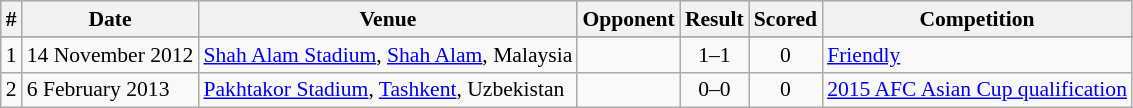<table class="wikitable" style="font-size:90%; text-align: left;">
<tr bgcolor="#CCCCCC" align="center">
<th>#</th>
<th>Date</th>
<th>Venue</th>
<th>Opponent</th>
<th>Result</th>
<th>Scored</th>
<th>Competition</th>
</tr>
<tr style="background-color:#89CFF0">
</tr>
<tr>
<td>1</td>
<td>14 November 2012</td>
<td><a href='#'>Shah Alam Stadium</a>, <a href='#'>Shah Alam</a>, Malaysia</td>
<td></td>
<td align=center>1–1</td>
<td align=center>0</td>
<td><a href='#'>Friendly</a></td>
</tr>
<tr>
<td>2</td>
<td>6 February 2013</td>
<td><a href='#'>Pakhtakor Stadium</a>, <a href='#'>Tashkent</a>, Uzbekistan</td>
<td></td>
<td align=center>0–0</td>
<td align=center>0</td>
<td><a href='#'>2015 AFC Asian Cup qualification</a></td>
</tr>
</table>
